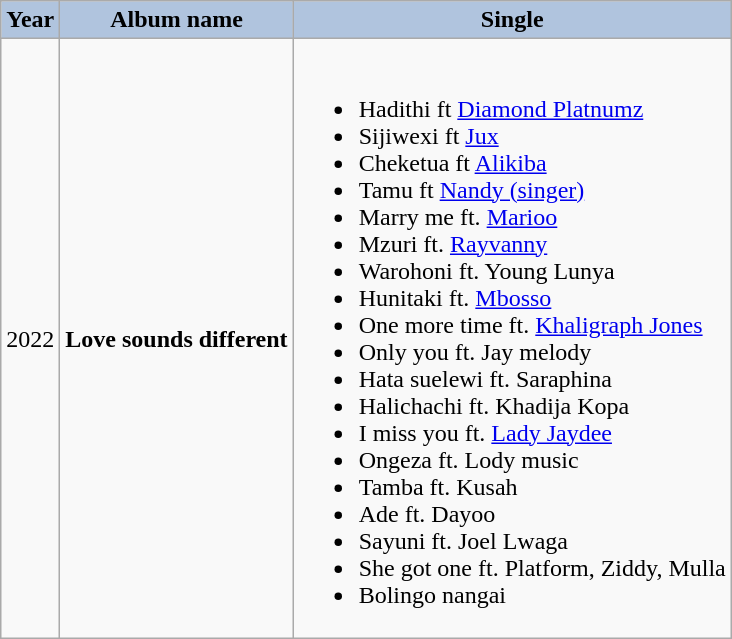<table class="wikitable">
<tr>
<th style="background:#B0C4DE;">Year</th>
<th style="background:#B0C4DE;">Album name</th>
<th style="background:#B0C4DE;">Single</th>
</tr>
<tr>
<td>2022</td>
<td><strong>Love sounds different</strong></td>
<td><br><ul><li>Hadithi ft <a href='#'>Diamond Platnumz</a></li><li>Sijiwexi ft <a href='#'>Jux</a></li><li>Cheketua ft <a href='#'>Alikiba</a></li><li>Tamu ft <a href='#'>Nandy (singer)</a></li><li>Marry me ft. <a href='#'>Marioo</a></li><li>Mzuri ft. <a href='#'>Rayvanny</a></li><li>Warohoni ft. Young Lunya</li><li>Hunitaki ft. <a href='#'>Mbosso</a></li><li>One more time ft. <a href='#'>Khaligraph Jones</a></li><li>Only you ft. Jay melody</li><li>Hata suelewi ft. Saraphina</li><li>Halichachi ft. Khadija Kopa</li><li>I miss you ft. <a href='#'>Lady Jaydee</a></li><li>Ongeza ft. Lody music</li><li>Tamba ft. Kusah</li><li>Ade ft. Dayoo</li><li>Sayuni ft. Joel Lwaga</li><li>She got one ft. Platform, Ziddy, Mulla</li><li>Bolingo nangai</li></ul></td>
</tr>
</table>
